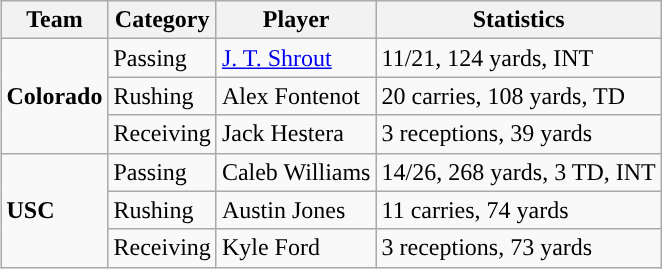<table class="wikitable" style="float: right;">
<tr>
<th>Team</th>
<th>Category</th>
<th>Player</th>
<th>Statistics</th>
</tr>
<tr>
<td rowspan=3><strong>Colorado</strong></td>
<td>Passing</td>
<td><a href='#'>J. T. Shrout</a></td>
<td>11/21, 124 yards, INT</td>
</tr>
<tr>
<td>Rushing</td>
<td>Alex Fontenot</td>
<td>20 carries, 108 yards, TD</td>
</tr>
<tr>
<td>Receiving</td>
<td>Jack Hestera</td>
<td>3 receptions, 39 yards</td>
</tr>
<tr>
<td rowspan=3><strong>USC</strong></td>
<td>Passing</td>
<td>Caleb Williams</td>
<td>14/26, 268 yards, 3 TD, INT</td>
</tr>
<tr>
<td>Rushing</td>
<td>Austin Jones</td>
<td>11 carries, 74 yards</td>
</tr>
<tr>
<td>Receiving</td>
<td>Kyle Ford</td>
<td>3 receptions, 73 yards</td>
</tr>
</table>
